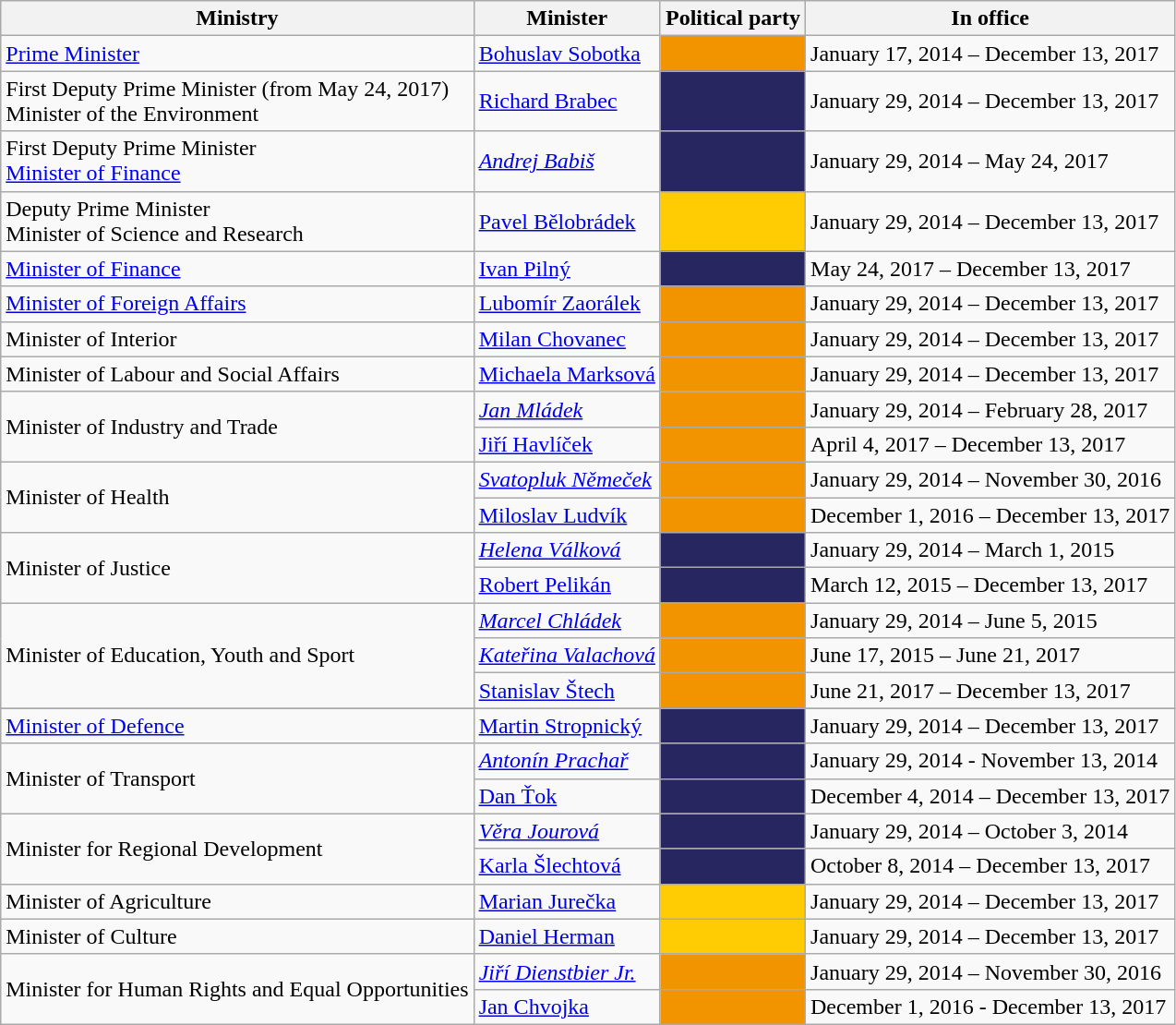<table class="wikitable">
<tr>
<th>Ministry</th>
<th>Minister</th>
<th>Political party</th>
<th>In office</th>
</tr>
<tr>
<td><a href='#'>Prime Minister</a></td>
<td><a href='#'>Bohuslav Sobotka</a></td>
<td style="background:#F29400;"> </td>
<td>January 17, 2014 – December 13, 2017</td>
</tr>
<tr>
<td>First Deputy Prime Minister (from May 24, 2017)<br>Minister of the Environment</td>
<td><a href='#'>Richard Brabec</a></td>
<td style="background:#272660;"> </td>
<td>January 29, 2014 – December 13, 2017<br></td>
</tr>
<tr>
<td>First Deputy Prime Minister <br> <a href='#'>Minister of Finance</a></td>
<td><em><a href='#'>Andrej Babiš</a></em></td>
<td style="background:#272660;"> </td>
<td>January 29, 2014 – May 24, 2017</td>
</tr>
<tr>
<td>Deputy Prime Minister <br> Minister of Science and Research</td>
<td><a href='#'>Pavel Bělobrádek</a></td>
<td style="background:#FFCB03;"> </td>
<td>January 29, 2014 – December 13, 2017</td>
</tr>
<tr>
<td><a href='#'>Minister of Finance</a></td>
<td><a href='#'>Ivan Pilný</a></td>
<td style="background:#272660;"> </td>
<td>May 24, 2017 – December 13, 2017</td>
</tr>
<tr>
<td><a href='#'>Minister of Foreign Affairs</a></td>
<td><a href='#'>Lubomír Zaorálek</a></td>
<td style="background:#F29400;"> </td>
<td>January 29, 2014 – December 13, 2017</td>
</tr>
<tr>
<td>Minister of Interior</td>
<td><a href='#'>Milan Chovanec</a></td>
<td style="background:#F29400;"> </td>
<td>January 29, 2014 – December 13, 2017</td>
</tr>
<tr>
<td>Minister of Labour and Social Affairs</td>
<td><a href='#'>Michaela Marksová</a></td>
<td style="background:#F29400;"> </td>
<td>January 29, 2014 – December 13, 2017</td>
</tr>
<tr>
<td rowspan=2>Minister of Industry and Trade</td>
<td><em><a href='#'>Jan Mládek</a></em></td>
<td style="background:#F29400;"> </td>
<td>January 29, 2014 – February 28, 2017</td>
</tr>
<tr>
<td><a href='#'>Jiří Havlíček</a></td>
<td style="background:#F29400;"> </td>
<td>April 4, 2017 – December 13, 2017</td>
</tr>
<tr>
<td rowspan=2>Minister of Health</td>
<td><em><a href='#'>Svatopluk Němeček</a></em></td>
<td style="background:#F29400;"> </td>
<td>January 29, 2014 – November 30, 2016</td>
</tr>
<tr>
<td><a href='#'>Miloslav Ludvík</a></td>
<td style="background:#F29400;"> </td>
<td>December 1, 2016 – December 13, 2017</td>
</tr>
<tr>
<td rowspan=2>Minister of Justice</td>
<td><em><a href='#'>Helena Válková</a></em></td>
<td style="background:#272660;"> </td>
<td>January 29, 2014 – March 1, 2015</td>
</tr>
<tr>
<td><a href='#'>Robert Pelikán</a></td>
<td style="background:#272660;"> </td>
<td>March 12, 2015 – December 13, 2017<br></td>
</tr>
<tr>
<td rowspan=3>Minister of Education, Youth and Sport</td>
<td><em><a href='#'>Marcel Chládek</a></em></td>
<td style="background:#F29400;"> </td>
<td>January 29, 2014 – June 5, 2015</td>
</tr>
<tr>
<td><em><a href='#'>Kateřina Valachová</a></em></td>
<td style="background:#F29400;"> </td>
<td>June 17, 2015 – June 21, 2017</td>
</tr>
<tr>
<td><a href='#'>Stanislav Štech</a></td>
<td style="background:#F29400;"> </td>
<td>June 21, 2017 – December 13, 2017</td>
</tr>
<tr>
</tr>
<tr>
<td><a href='#'>Minister of Defence</a></td>
<td><a href='#'>Martin Stropnický</a></td>
<td style="background:#272660;"> </td>
<td>January 29, 2014 – December 13, 2017</td>
</tr>
<tr>
<td rowspan=2>Minister of Transport</td>
<td><em><a href='#'>Antonín Prachař</a></em></td>
<td style="background:#272660;"> </td>
<td>January 29, 2014 - November 13, 2014</td>
</tr>
<tr>
<td><a href='#'>Dan Ťok</a></td>
<td style="background:#272660;"> </td>
<td>December 4, 2014 – December 13, 2017<br></td>
</tr>
<tr>
<td rowspan=2>Minister for Regional Development</td>
<td><em><a href='#'>Věra Jourová</a></em></td>
<td style="background:#272660;"> </td>
<td>January 29, 2014 – October 3, 2014</td>
</tr>
<tr>
<td><a href='#'>Karla Šlechtová</a></td>
<td style="background:#272660;"> </td>
<td>October 8, 2014 – December 13, 2017</td>
</tr>
<tr>
<td>Minister of Agriculture</td>
<td><a href='#'>Marian Jurečka</a></td>
<td style="background:#FFCB03;"> </td>
<td>January 29, 2014 – December 13, 2017</td>
</tr>
<tr>
<td>Minister of Culture</td>
<td><a href='#'>Daniel Herman</a></td>
<td style="background:#FFCB03;"> </td>
<td>January 29, 2014 – December 13, 2017</td>
</tr>
<tr>
<td rowspan=2>Minister for Human Rights and Equal Opportunities</td>
<td><em><a href='#'>Jiří Dienstbier Jr.</a></em></td>
<td style="background:#F29400;"> </td>
<td>January 29, 2014 – November 30, 2016</td>
</tr>
<tr>
<td><a href='#'>Jan Chvojka</a></td>
<td style="background:#F29400;"> </td>
<td>December 1, 2016 - December 13, 2017</td>
</tr>
</table>
